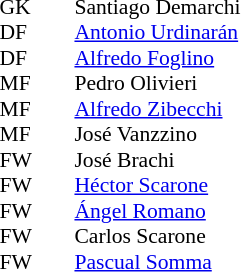<table style="font-size:90%; margin:0.2em auto;" cellspacing="0" cellpadding="0">
<tr>
<th width="25"></th>
<th width="25"></th>
</tr>
<tr>
<td>GK</td>
<td></td>
<td> Santiago Demarchi</td>
</tr>
<tr>
<td>DF</td>
<td></td>
<td> <a href='#'>Antonio Urdinarán</a></td>
</tr>
<tr>
<td>DF</td>
<td></td>
<td> <a href='#'>Alfredo Foglino</a></td>
</tr>
<tr>
<td>MF</td>
<td></td>
<td> Pedro Olivieri</td>
</tr>
<tr>
<td>MF</td>
<td></td>
<td> <a href='#'>Alfredo Zibecchi</a></td>
</tr>
<tr>
<td>MF</td>
<td></td>
<td> José Vanzzino</td>
</tr>
<tr>
<td>FW</td>
<td></td>
<td> José Brachi</td>
</tr>
<tr>
<td>FW</td>
<td></td>
<td> <a href='#'>Héctor Scarone</a></td>
</tr>
<tr>
<td>FW</td>
<td></td>
<td> <a href='#'>Ángel Romano</a></td>
</tr>
<tr>
<td>FW</td>
<td></td>
<td> Carlos Scarone</td>
</tr>
<tr>
<td>FW</td>
<td></td>
<td> <a href='#'>Pascual Somma</a></td>
</tr>
</table>
